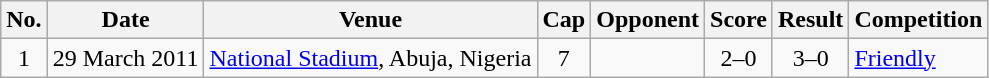<table class="wikitable sortable">
<tr>
<th scope="col">No.</th>
<th scope="col">Date</th>
<th scope="col">Venue</th>
<th scope="col">Cap</th>
<th scope="col">Opponent</th>
<th scope="col">Score</th>
<th scope="col">Result</th>
<th scope="col">Competition</th>
</tr>
<tr>
<td align="center">1</td>
<td>29 March 2011</td>
<td><a href='#'>National Stadium</a>, Abuja, Nigeria</td>
<td align="center">7</td>
<td></td>
<td align="center">2–0</td>
<td align="center">3–0</td>
<td><a href='#'>Friendly</a></td>
</tr>
</table>
